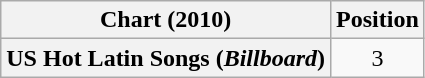<table class="wikitable plainrowheaders" style="text-align:center">
<tr>
<th scope="col">Chart (2010)</th>
<th scope="col">Position</th>
</tr>
<tr>
<th scope="row">US Hot Latin Songs (<em>Billboard</em>)</th>
<td>3</td>
</tr>
</table>
